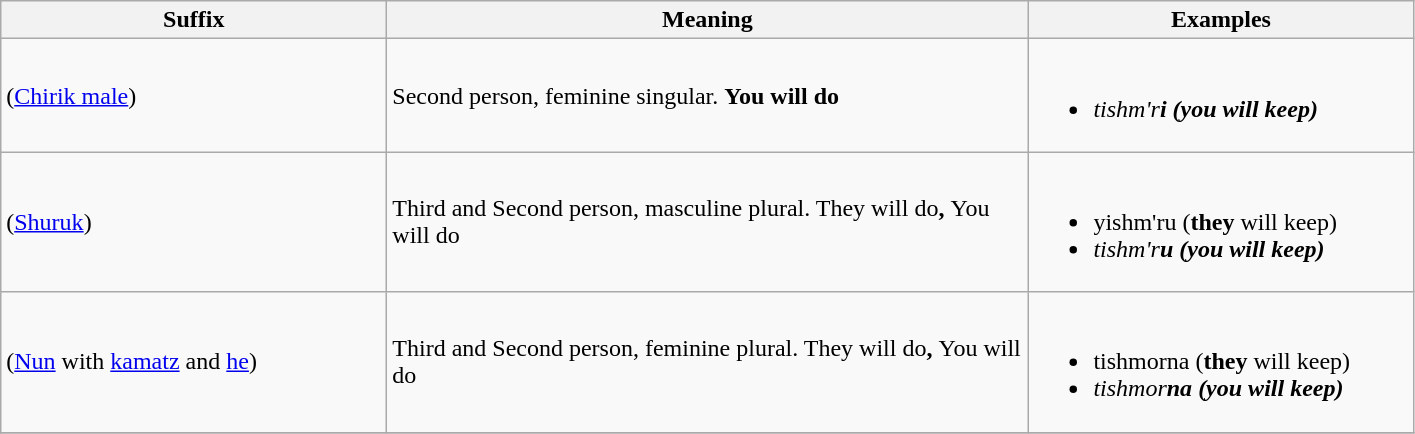<table class="wikitable">
<tr>
<th width="250">Suffix</th>
<th width="420">Meaning</th>
<th width="250">Examples</th>
</tr>
<tr style="height: 50px">
<td>  (<a href='#'>Chirik male</a>)</td>
<td>Second person, feminine singular. <strong>You will do</strong></td>
<td><br><ul><li> <em>tishm'r<strong>i<strong><em> (</strong>you<strong> will keep)</li></ul></td>
</tr>
<tr style="height: 50px">
<td> (<a href='#'>Shuruk</a>)</td>
<td>Third and Second person, masculine plural. </strong>They will do<strong>, </strong>You will do<strong></td>
<td><br><ul><li> </em>yishm'r</strong>u</em></strong> (<strong>they</strong> will keep)</li><li> <em>tishm'r<strong>u<strong><em> (</strong>you<strong> will keep)</li></ul></td>
</tr>
<tr style="height: 50px">
<td> (<a href='#'>Nun</a> with <a href='#'>kamatz</a> and <a href='#'>he</a>)</td>
<td>Third and Second person, feminine plural. </strong>They will do<strong>, </strong>You will do<strong></td>
<td><br><ul><li> </em>tishmor</strong>na</em></strong> (<strong>they</strong> will keep)</li><li> <em>tishmor<strong>na<strong><em> (</strong>you<strong> will keep)</li></ul></td>
</tr>
<tr>
</tr>
</table>
